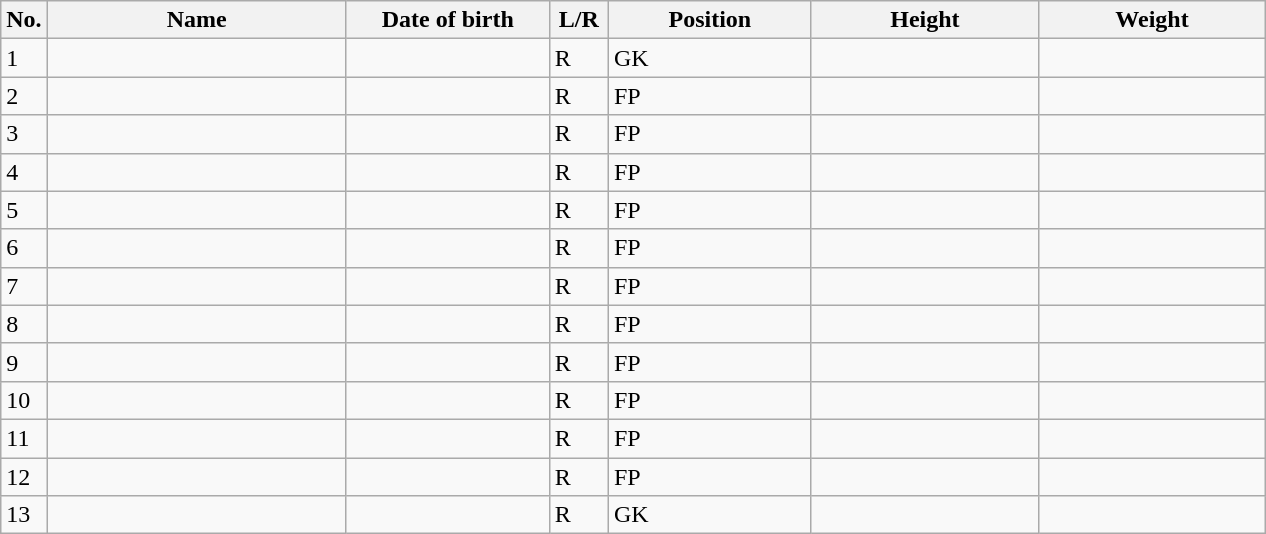<table class=wikitable sortable style=font-size:100%; text-align:center;>
<tr>
<th>No.</th>
<th style=width:12em>Name</th>
<th style=width:8em>Date of birth</th>
<th style=width:2em>L/R</th>
<th style=width:8em>Position</th>
<th style=width:9em>Height</th>
<th style=width:9em>Weight</th>
</tr>
<tr>
<td>1</td>
<td align=left></td>
<td></td>
<td>R</td>
<td>GK</td>
<td></td>
<td></td>
</tr>
<tr>
<td>2</td>
<td align=left></td>
<td></td>
<td>R</td>
<td>FP</td>
<td></td>
<td></td>
</tr>
<tr>
<td>3</td>
<td align=left></td>
<td></td>
<td>R</td>
<td>FP</td>
<td></td>
<td></td>
</tr>
<tr>
<td>4</td>
<td align=left></td>
<td></td>
<td>R</td>
<td>FP</td>
<td></td>
<td></td>
</tr>
<tr>
<td>5</td>
<td align=left></td>
<td></td>
<td>R</td>
<td>FP</td>
<td></td>
<td></td>
</tr>
<tr>
<td>6</td>
<td align=left></td>
<td></td>
<td>R</td>
<td>FP</td>
<td></td>
<td></td>
</tr>
<tr>
<td>7</td>
<td align=left></td>
<td></td>
<td>R</td>
<td>FP</td>
<td></td>
<td></td>
</tr>
<tr>
<td>8</td>
<td align=left></td>
<td></td>
<td>R</td>
<td>FP</td>
<td></td>
<td></td>
</tr>
<tr>
<td>9</td>
<td align=left></td>
<td></td>
<td>R</td>
<td>FP</td>
<td></td>
<td></td>
</tr>
<tr>
<td>10</td>
<td align=left></td>
<td></td>
<td>R</td>
<td>FP</td>
<td></td>
<td></td>
</tr>
<tr>
<td>11</td>
<td align=left></td>
<td></td>
<td>R</td>
<td>FP</td>
<td></td>
<td></td>
</tr>
<tr>
<td>12</td>
<td align=left></td>
<td></td>
<td>R</td>
<td>FP</td>
<td></td>
<td></td>
</tr>
<tr>
<td>13</td>
<td align=left></td>
<td></td>
<td>R</td>
<td>GK</td>
<td></td>
<td></td>
</tr>
</table>
